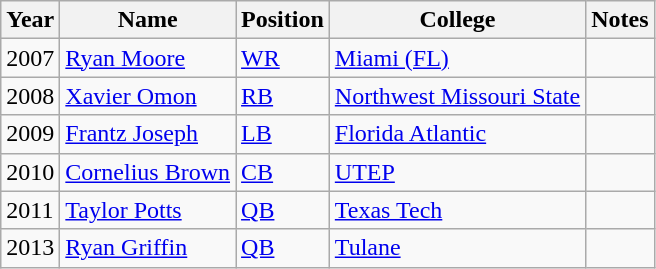<table class="wikitable">
<tr>
<th>Year</th>
<th>Name</th>
<th>Position</th>
<th>College</th>
<th>Notes</th>
</tr>
<tr>
<td>2007</td>
<td><a href='#'>Ryan Moore</a></td>
<td><a href='#'>WR</a></td>
<td><a href='#'>Miami (FL)</a></td>
<td></td>
</tr>
<tr>
<td>2008</td>
<td><a href='#'>Xavier Omon</a></td>
<td><a href='#'>RB</a></td>
<td><a href='#'>Northwest Missouri State</a></td>
<td></td>
</tr>
<tr>
<td>2009</td>
<td><a href='#'>Frantz Joseph</a></td>
<td><a href='#'>LB</a></td>
<td><a href='#'>Florida Atlantic</a></td>
<td></td>
</tr>
<tr>
<td>2010</td>
<td><a href='#'>Cornelius Brown</a></td>
<td><a href='#'>CB</a></td>
<td><a href='#'>UTEP</a></td>
<td></td>
</tr>
<tr>
<td>2011</td>
<td><a href='#'>Taylor Potts</a></td>
<td><a href='#'>QB</a></td>
<td><a href='#'>Texas Tech</a></td>
<td></td>
</tr>
<tr>
<td>2013</td>
<td><a href='#'>Ryan Griffin</a></td>
<td><a href='#'>QB</a></td>
<td><a href='#'>Tulane</a></td>
<td></td>
</tr>
</table>
